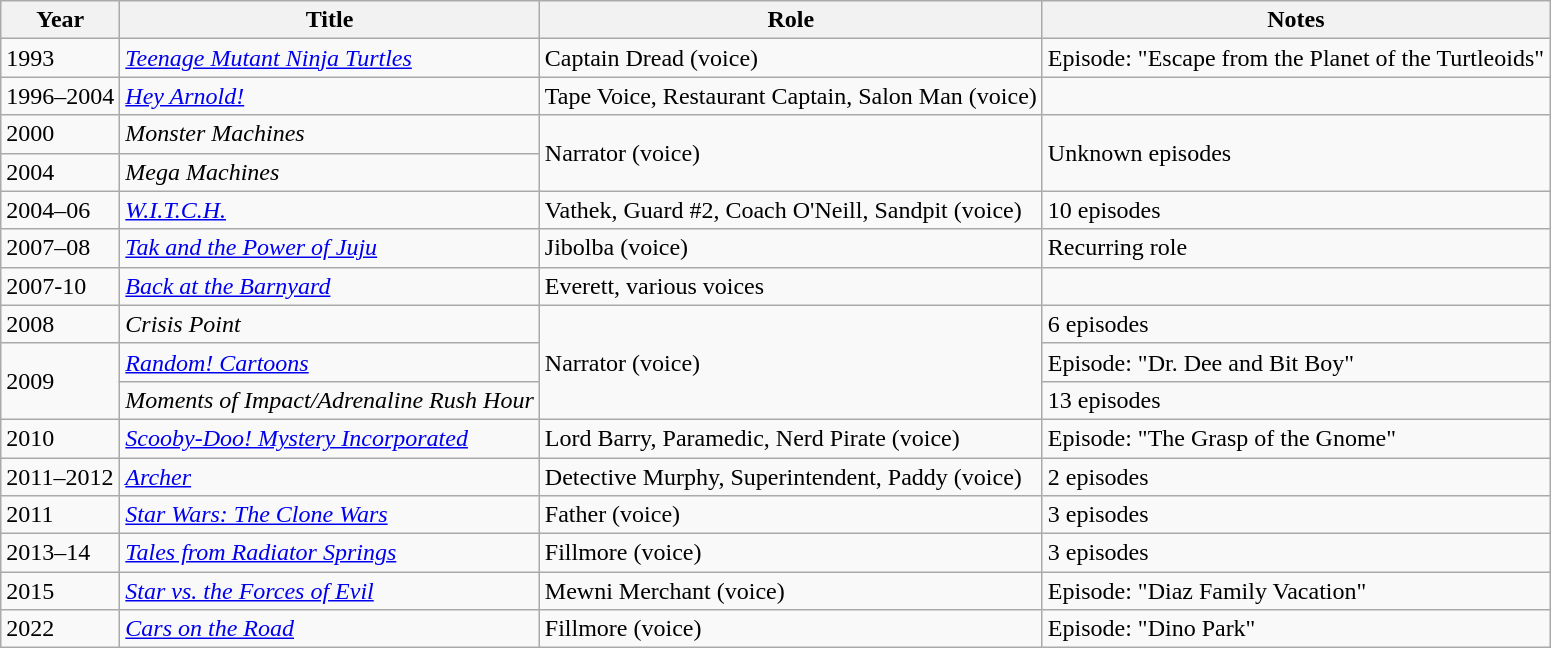<table class="wikitable sortable plainrowheaders" style="white-space:nowrap">
<tr>
<th>Year</th>
<th>Title</th>
<th>Role</th>
<th>Notes</th>
</tr>
<tr>
<td>1993</td>
<td><em><a href='#'>Teenage Mutant Ninja Turtles</a></em></td>
<td>Captain Dread (voice)</td>
<td>Episode: "Escape from the Planet of the Turtleoids"</td>
</tr>
<tr>
<td>1996–2004</td>
<td><em><a href='#'>Hey Arnold!</a></em></td>
<td>Tape Voice, Restaurant Captain, Salon Man (voice)</td>
<td></td>
</tr>
<tr>
<td>2000</td>
<td><em>Monster Machines</em></td>
<td rowspan="2">Narrator (voice)</td>
<td rowspan="2">Unknown episodes</td>
</tr>
<tr>
<td>2004</td>
<td><em>Mega Machines</em></td>
</tr>
<tr>
<td>2004–06</td>
<td><em><a href='#'>W.I.T.C.H.</a></em></td>
<td>Vathek, Guard #2, Coach O'Neill, Sandpit (voice)</td>
<td>10 episodes</td>
</tr>
<tr>
<td>2007–08</td>
<td><em><a href='#'>Tak and the Power of Juju</a></em></td>
<td>Jibolba (voice)</td>
<td>Recurring role</td>
</tr>
<tr>
<td>2007-10</td>
<td><em><a href='#'>Back at the Barnyard</a></em></td>
<td>Everett, various voices</td>
<td></td>
</tr>
<tr>
<td>2008</td>
<td><em>Crisis Point</em></td>
<td rowspan="3">Narrator (voice)</td>
<td>6 episodes</td>
</tr>
<tr>
<td rowspan="2">2009</td>
<td><em><a href='#'>Random! Cartoons</a></em></td>
<td>Episode: "Dr. Dee and Bit Boy"</td>
</tr>
<tr>
<td><em>Moments of Impact/Adrenaline Rush Hour</em></td>
<td>13 episodes</td>
</tr>
<tr>
<td>2010</td>
<td><em><a href='#'>Scooby-Doo! Mystery Incorporated</a></em></td>
<td>Lord Barry, Paramedic, Nerd Pirate (voice)</td>
<td>Episode: "The Grasp of the Gnome"</td>
</tr>
<tr>
<td>2011–2012</td>
<td><em><a href='#'>Archer</a></em></td>
<td>Detective Murphy, Superintendent, Paddy (voice)</td>
<td>2 episodes</td>
</tr>
<tr>
<td>2011</td>
<td><em><a href='#'>Star Wars: The Clone Wars</a></em></td>
<td>Father (voice)</td>
<td>3 episodes</td>
</tr>
<tr>
<td>2013–14</td>
<td><em><a href='#'>Tales from Radiator Springs</a></em></td>
<td>Fillmore (voice)</td>
<td>3 episodes</td>
</tr>
<tr>
<td>2015</td>
<td><em><a href='#'>Star vs. the Forces of Evil</a></em></td>
<td>Mewni Merchant (voice)</td>
<td>Episode: "Diaz Family Vacation"</td>
</tr>
<tr>
<td>2022</td>
<td><em><a href='#'>Cars on the Road</a></em></td>
<td>Fillmore (voice)</td>
<td>Episode: "Dino Park"</td>
</tr>
</table>
